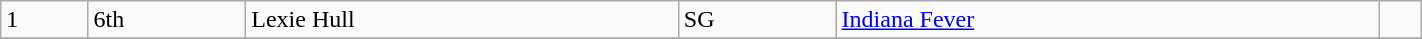<table class="wikitable" style="width:75%;">
<tr>
<td>1</td>
<td>6th</td>
<td>Lexie Hull</td>
<td>SG</td>
<td><a href='#'>Indiana Fever</a></td>
<td></td>
</tr>
<tr>
</tr>
</table>
